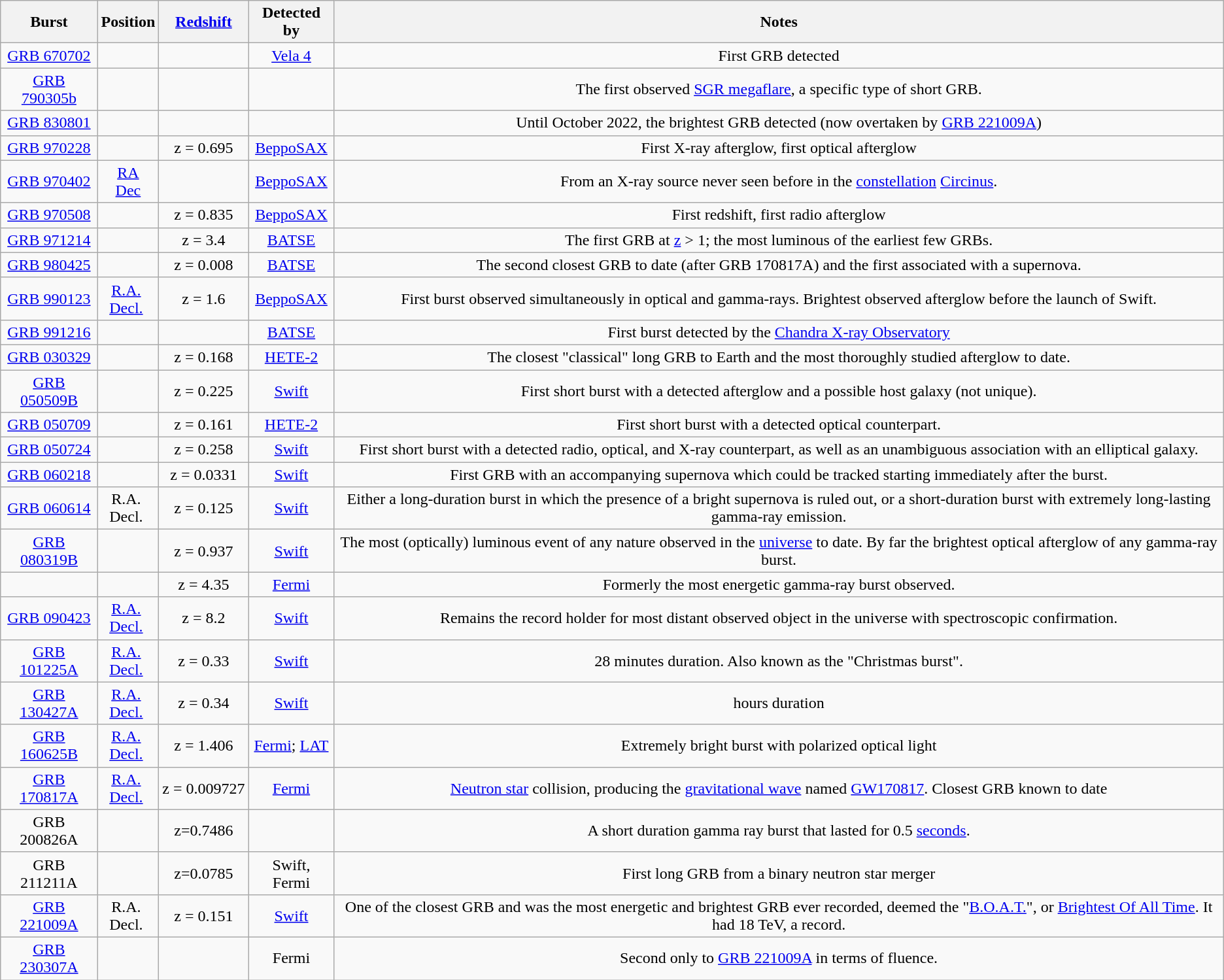<table class="sortable wikitable" style="text-align:center">
<tr>
<th>Burst</th>
<th>Position</th>
<th><a href='#'>Redshift</a></th>
<th>Detected by</th>
<th>Notes</th>
</tr>
<tr>
<td><a href='#'>GRB 670702</a></td>
<td></td>
<td></td>
<td><a href='#'>Vela 4</a></td>
<td>First GRB detected</td>
</tr>
<tr>
<td><a href='#'>GRB 790305b</a></td>
<td></td>
<td></td>
<td></td>
<td>The first observed <a href='#'>SGR megaflare</a>, a specific type of short GRB.</td>
</tr>
<tr>
<td><a href='#'>GRB 830801</a></td>
<td></td>
<td></td>
<td></td>
<td>Until October 2022, the brightest GRB detected (now overtaken by <a href='#'>GRB 221009A</a>)</td>
</tr>
<tr>
<td><a href='#'>GRB 970228</a></td>
<td></td>
<td>z = 0.695</td>
<td><a href='#'>BeppoSAX</a></td>
<td>First X-ray afterglow, first optical afterglow</td>
</tr>
<tr>
<td><a href='#'>GRB 970402</a></td>
<td><a href='#'>RA</a> <br><a href='#'>Dec</a> </td>
<td></td>
<td><a href='#'>BeppoSAX</a></td>
<td>From an X-ray source never seen before in the <a href='#'>constellation</a> <a href='#'>Circinus</a>.</td>
</tr>
<tr>
<td><a href='#'>GRB 970508</a></td>
<td></td>
<td>z = 0.835</td>
<td><a href='#'>BeppoSAX</a></td>
<td>First redshift, first radio afterglow</td>
</tr>
<tr>
<td><a href='#'>GRB 971214</a></td>
<td></td>
<td>z = 3.4</td>
<td><a href='#'>BATSE</a></td>
<td>The first GRB at <a href='#'>z</a> > 1; the most luminous of the earliest few GRBs.</td>
</tr>
<tr>
<td><a href='#'>GRB 980425</a></td>
<td></td>
<td>z = 0.008</td>
<td><a href='#'>BATSE</a></td>
<td>The second closest GRB to date (after GRB 170817A) and the first associated with a supernova.</td>
</tr>
<tr>
<td><a href='#'>GRB 990123</a></td>
<td><a href='#'>R.A.</a> <br><a href='#'>Decl.</a> </td>
<td>z = 1.6</td>
<td><a href='#'>BeppoSAX</a></td>
<td>First burst observed simultaneously in optical and gamma-rays.  Brightest observed afterglow before the launch of Swift.</td>
</tr>
<tr>
<td><a href='#'>GRB 991216</a></td>
<td></td>
<td></td>
<td><a href='#'>BATSE</a></td>
<td>First burst detected by the <a href='#'>Chandra X-ray Observatory</a></td>
</tr>
<tr>
<td><a href='#'>GRB 030329</a></td>
<td></td>
<td>z = 0.168</td>
<td><a href='#'>HETE-2</a></td>
<td>The closest "classical" long GRB to Earth and the most thoroughly studied afterglow to date.</td>
</tr>
<tr>
<td><a href='#'>GRB 050509B</a></td>
<td></td>
<td>z = 0.225</td>
<td><a href='#'>Swift</a></td>
<td>First short burst with a detected afterglow and a possible host galaxy (not unique).</td>
</tr>
<tr>
<td><a href='#'>GRB 050709</a></td>
<td></td>
<td>z = 0.161</td>
<td><a href='#'>HETE-2</a></td>
<td>First short burst with a detected optical counterpart.</td>
</tr>
<tr>
<td><a href='#'>GRB 050724</a></td>
<td></td>
<td>z = 0.258</td>
<td><a href='#'>Swift</a></td>
<td>First short burst with a detected radio, optical, and X-ray counterpart, as well as an unambiguous association with an elliptical galaxy.</td>
</tr>
<tr>
<td><a href='#'>GRB 060218</a></td>
<td></td>
<td>z = 0.0331</td>
<td><a href='#'>Swift</a></td>
<td>First GRB with an accompanying supernova which could be tracked starting immediately after the burst.</td>
</tr>
<tr>
<td><a href='#'>GRB 060614</a></td>
<td>R.A. <br>Decl. </td>
<td>z = 0.125</td>
<td><a href='#'>Swift</a></td>
<td>Either a long-duration burst in which the presence of a bright supernova is ruled out, or a short-duration burst with extremely long-lasting gamma-ray emission.</td>
</tr>
<tr>
<td><a href='#'>GRB 080319B</a></td>
<td></td>
<td>z = 0.937</td>
<td><a href='#'>Swift</a></td>
<td>The most (optically) luminous event of any nature observed in the <a href='#'>universe</a> to date. By far the brightest optical afterglow of any gamma-ray burst.</td>
</tr>
<tr>
<td></td>
<td></td>
<td>z = 4.35</td>
<td><a href='#'>Fermi</a></td>
<td>Formerly the most energetic gamma-ray burst observed.</td>
</tr>
<tr>
<td><a href='#'>GRB 090423</a></td>
<td><a href='#'>R.A.</a> <br><a href='#'>Decl.</a> </td>
<td>z = 8.2</td>
<td><a href='#'>Swift</a></td>
<td>Remains the record holder for most distant observed object in the universe with spectroscopic confirmation.</td>
</tr>
<tr>
<td><a href='#'>GRB 101225A</a></td>
<td><a href='#'>R.A.</a> <br><a href='#'>Decl.</a> </td>
<td>z = 0.33</td>
<td><a href='#'>Swift</a></td>
<td>28 minutes duration. Also known as the "Christmas burst".</td>
</tr>
<tr>
<td><a href='#'>GRB 130427A</a></td>
<td><a href='#'>R.A.</a> <br><a href='#'>Decl.</a> </td>
<td>z = 0.34</td>
<td><a href='#'>Swift</a></td>
<td>hours duration</td>
</tr>
<tr>
<td><a href='#'>GRB 160625B</a></td>
<td><a href='#'>R.A.</a> <br><a href='#'>Decl.</a> </td>
<td>z = 1.406</td>
<td><a href='#'>Fermi</a>; <a href='#'>LAT</a></td>
<td>Extremely bright burst with polarized optical light</td>
</tr>
<tr>
<td><a href='#'>GRB 170817A</a></td>
<td><a href='#'>R.A.</a> <br><a href='#'>Decl.</a> </td>
<td>z = 0.009727</td>
<td><a href='#'>Fermi</a></td>
<td><a href='#'>Neutron star</a> collision, producing the <a href='#'>gravitational wave</a> named <a href='#'>GW170817</a>. Closest GRB known to date</td>
</tr>
<tr>
<td>GRB 200826A</td>
<td></td>
<td>z=0.7486</td>
<td></td>
<td>A short duration gamma ray burst that lasted for 0.5 <a href='#'>seconds</a>.</td>
</tr>
<tr>
<td>GRB 211211A</td>
<td></td>
<td>z=0.0785</td>
<td>Swift, Fermi</td>
<td>First long GRB from a binary neutron star merger</td>
</tr>
<tr>
<td><a href='#'>GRB 221009A</a></td>
<td>R.A. <br>Decl. </td>
<td>z = 0.151</td>
<td><a href='#'>Swift</a></td>
<td>One of the closest GRB and was the most energetic and brightest GRB ever recorded, deemed the "<a href='#'>B.O.A.T.</a>", or <a href='#'>Brightest Of All Time</a>. It had 18 TeV, a record.</td>
</tr>
<tr>
<td><a href='#'>GRB 230307A</a></td>
<td></td>
<td></td>
<td>Fermi</td>
<td>Second only to <a href='#'>GRB 221009A</a> in terms of fluence.</td>
</tr>
</table>
